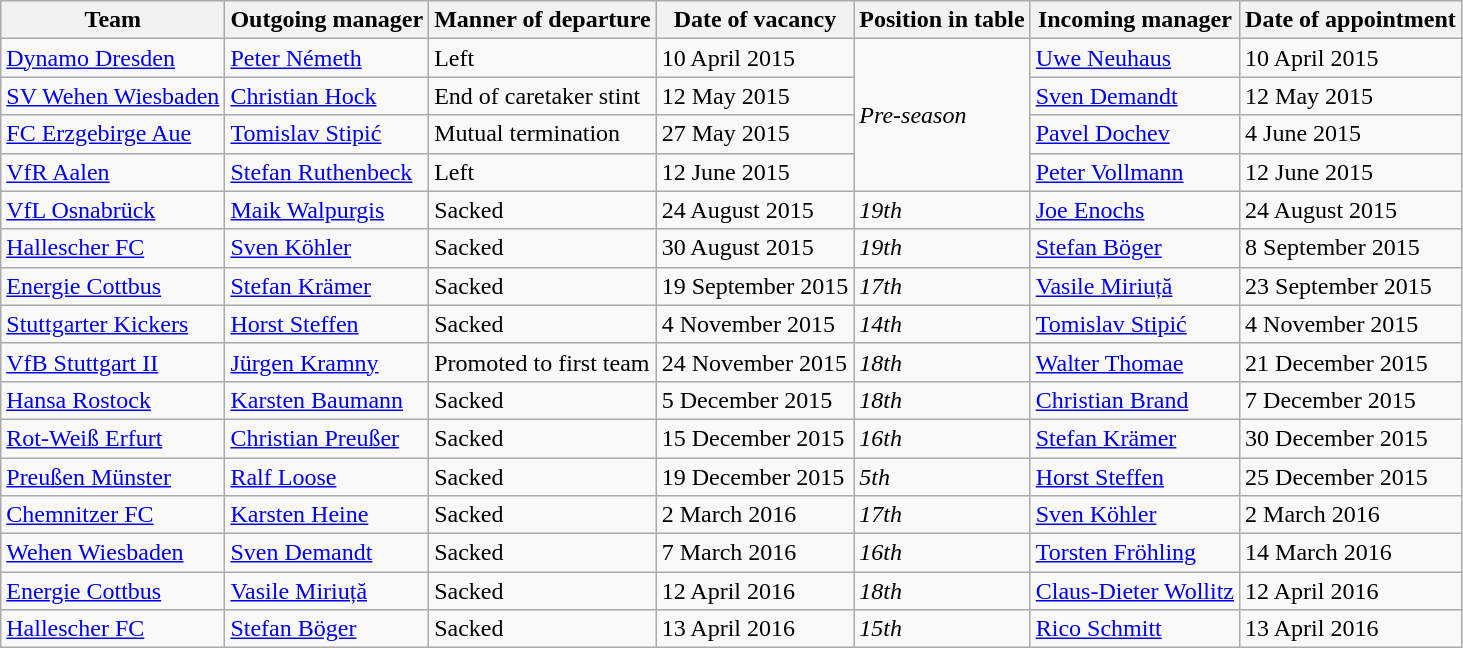<table class="wikitable">
<tr>
<th>Team</th>
<th>Outgoing manager</th>
<th>Manner of departure</th>
<th>Date of vacancy</th>
<th>Position in table</th>
<th>Incoming manager</th>
<th>Date of appointment</th>
</tr>
<tr>
<td><a href='#'>Dynamo Dresden</a></td>
<td> <a href='#'>Peter Németh</a></td>
<td>Left</td>
<td>10 April 2015</td>
<td rowspan=4><em>Pre-season</em></td>
<td> <a href='#'>Uwe Neuhaus</a></td>
<td>10 April 2015</td>
</tr>
<tr>
<td><a href='#'>SV Wehen Wiesbaden</a></td>
<td> <a href='#'>Christian Hock</a></td>
<td>End of caretaker stint</td>
<td>12 May 2015</td>
<td> <a href='#'>Sven Demandt</a></td>
<td>12 May 2015</td>
</tr>
<tr>
<td><a href='#'>FC Erzgebirge Aue</a></td>
<td> <a href='#'>Tomislav Stipić</a></td>
<td>Mutual termination</td>
<td>27 May 2015</td>
<td> <a href='#'>Pavel Dochev</a></td>
<td>4 June 2015</td>
</tr>
<tr>
<td><a href='#'>VfR Aalen</a></td>
<td> <a href='#'>Stefan Ruthenbeck</a></td>
<td>Left</td>
<td>12 June 2015</td>
<td> <a href='#'>Peter Vollmann</a></td>
<td>12 June 2015</td>
</tr>
<tr>
<td><a href='#'>VfL Osnabrück</a></td>
<td> <a href='#'>Maik Walpurgis</a></td>
<td>Sacked</td>
<td>24 August 2015</td>
<td><em>19th</em></td>
<td> <a href='#'>Joe Enochs</a></td>
<td>24 August 2015</td>
</tr>
<tr>
<td><a href='#'>Hallescher FC</a></td>
<td> <a href='#'>Sven Köhler</a></td>
<td>Sacked</td>
<td>30 August 2015</td>
<td><em>19th</em></td>
<td> <a href='#'>Stefan Böger</a></td>
<td>8 September 2015</td>
</tr>
<tr>
<td><a href='#'>Energie Cottbus</a></td>
<td> <a href='#'>Stefan Krämer</a></td>
<td>Sacked</td>
<td>19 September 2015</td>
<td><em>17th</em></td>
<td> <a href='#'>Vasile Miriuță</a></td>
<td>23 September 2015</td>
</tr>
<tr>
<td><a href='#'>Stuttgarter Kickers</a></td>
<td> <a href='#'>Horst Steffen</a></td>
<td>Sacked</td>
<td>4 November 2015</td>
<td><em>14th</em></td>
<td> <a href='#'>Tomislav Stipić</a></td>
<td>4 November 2015</td>
</tr>
<tr>
<td><a href='#'>VfB Stuttgart II</a></td>
<td> <a href='#'>Jürgen Kramny</a></td>
<td>Promoted to first team</td>
<td>24 November 2015</td>
<td><em>18th</em></td>
<td> <a href='#'>Walter Thomae</a></td>
<td>21 December 2015</td>
</tr>
<tr>
<td><a href='#'>Hansa Rostock</a></td>
<td> <a href='#'>Karsten Baumann</a></td>
<td>Sacked</td>
<td>5 December 2015</td>
<td><em>18th</em></td>
<td> <a href='#'>Christian Brand</a></td>
<td>7 December 2015</td>
</tr>
<tr>
<td><a href='#'>Rot-Weiß Erfurt</a></td>
<td> <a href='#'>Christian Preußer</a></td>
<td>Sacked</td>
<td>15 December 2015</td>
<td><em>16th</em></td>
<td> <a href='#'>Stefan Krämer</a></td>
<td>30 December 2015</td>
</tr>
<tr>
<td><a href='#'>Preußen Münster</a></td>
<td> <a href='#'>Ralf Loose</a></td>
<td>Sacked</td>
<td>19 December 2015</td>
<td><em>5th</em></td>
<td> <a href='#'>Horst Steffen</a></td>
<td>25 December 2015</td>
</tr>
<tr>
<td><a href='#'>Chemnitzer FC</a></td>
<td> <a href='#'>Karsten Heine</a></td>
<td>Sacked</td>
<td>2 March 2016</td>
<td><em>17th</em></td>
<td> <a href='#'>Sven Köhler</a></td>
<td>2 March 2016</td>
</tr>
<tr>
<td><a href='#'>Wehen Wiesbaden</a></td>
<td> <a href='#'>Sven Demandt</a></td>
<td>Sacked</td>
<td>7 March 2016</td>
<td><em>16th</em></td>
<td> <a href='#'>Torsten Fröhling</a></td>
<td>14 March 2016</td>
</tr>
<tr>
<td><a href='#'>Energie Cottbus</a></td>
<td> <a href='#'>Vasile Miriuță</a></td>
<td>Sacked</td>
<td>12 April 2016</td>
<td><em>18th</em></td>
<td> <a href='#'>Claus-Dieter Wollitz</a></td>
<td>12 April 2016</td>
</tr>
<tr>
<td><a href='#'>Hallescher FC</a></td>
<td> <a href='#'>Stefan Böger</a></td>
<td>Sacked</td>
<td>13 April 2016</td>
<td><em>15th</em></td>
<td> <a href='#'>Rico Schmitt</a></td>
<td>13 April 2016</td>
</tr>
</table>
